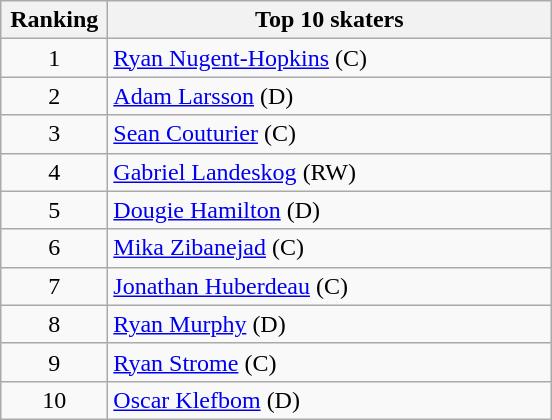<table class="wikitable">
<tr>
<th style="width:4em;">Ranking</th>
<th style="width:18em;">Top 10 skaters</th>
</tr>
<tr>
<td style="text-align:center;">1</td>
<td> <a href='#'>Ryan Nugent-Hopkins</a> (C)</td>
</tr>
<tr>
<td style="text-align:center;">2</td>
<td> <a href='#'>Adam Larsson</a> (D)</td>
</tr>
<tr>
<td style="text-align:center;">3</td>
<td> <a href='#'>Sean Couturier</a> (C)</td>
</tr>
<tr>
<td style="text-align:center;">4</td>
<td> <a href='#'>Gabriel Landeskog</a> (RW)</td>
</tr>
<tr>
<td style="text-align:center;">5</td>
<td> <a href='#'>Dougie Hamilton</a> (D)</td>
</tr>
<tr>
<td style="text-align:center;">6</td>
<td> <a href='#'>Mika Zibanejad</a> (C)</td>
</tr>
<tr>
<td style="text-align:center;">7</td>
<td> <a href='#'>Jonathan Huberdeau</a> (C)</td>
</tr>
<tr>
<td style="text-align:center;">8</td>
<td> <a href='#'>Ryan Murphy</a> (D)</td>
</tr>
<tr>
<td style="text-align:center;">9</td>
<td> <a href='#'>Ryan Strome</a> (C)</td>
</tr>
<tr>
<td style="text-align:center;">10</td>
<td> <a href='#'>Oscar Klefbom</a> (D)</td>
</tr>
</table>
